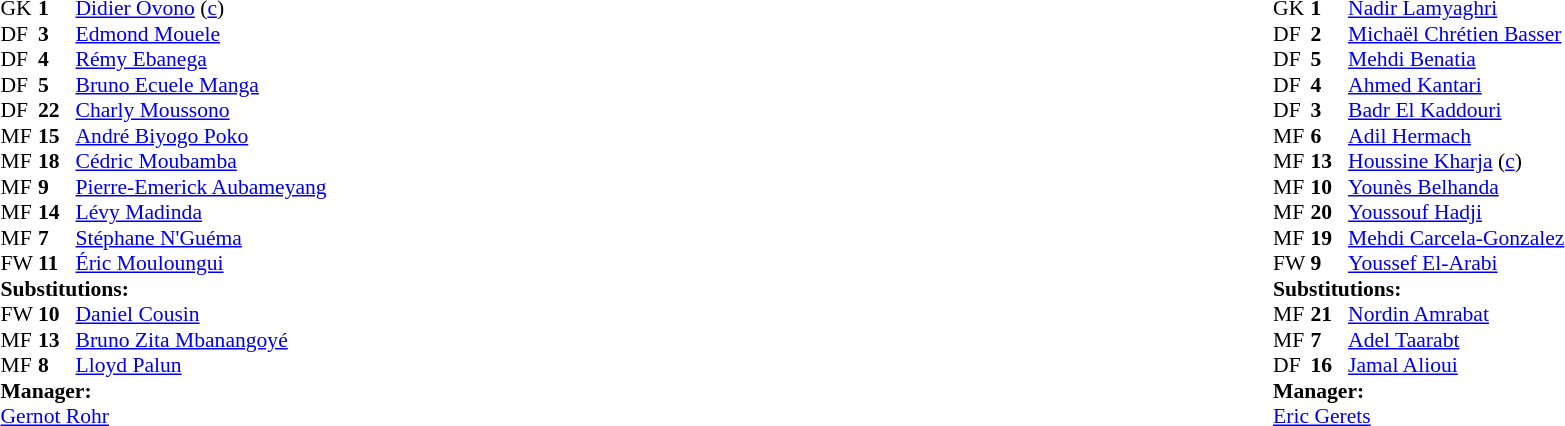<table width="100%">
<tr>
<td valign="top" width="50%"><br><table style="font-size: 90%" cellspacing="0" cellpadding="0">
<tr>
<th width="25"></th>
<th width="25"></th>
</tr>
<tr>
<td>GK</td>
<td><strong>1</strong></td>
<td><a href='#'>Didier Ovono</a> (<a href='#'>c</a>)</td>
</tr>
<tr>
<td>DF</td>
<td><strong>3</strong></td>
<td><a href='#'>Edmond Mouele</a></td>
</tr>
<tr>
<td>DF</td>
<td><strong>4</strong></td>
<td><a href='#'>Rémy Ebanega</a></td>
</tr>
<tr>
<td>DF</td>
<td><strong>5</strong></td>
<td><a href='#'>Bruno Ecuele Manga</a></td>
</tr>
<tr>
<td>DF</td>
<td><strong>22</strong></td>
<td><a href='#'>Charly Moussono</a></td>
</tr>
<tr>
<td>MF</td>
<td><strong>15</strong></td>
<td><a href='#'>André Biyogo Poko</a></td>
<td></td>
<td></td>
</tr>
<tr>
<td>MF</td>
<td><strong>18</strong></td>
<td><a href='#'>Cédric Moubamba</a></td>
</tr>
<tr>
<td>MF</td>
<td><strong>9</strong></td>
<td><a href='#'>Pierre-Emerick Aubameyang</a></td>
</tr>
<tr>
<td>MF</td>
<td><strong>14</strong></td>
<td><a href='#'>Lévy Madinda</a></td>
</tr>
<tr>
<td>MF</td>
<td><strong>7</strong></td>
<td><a href='#'>Stéphane N'Guéma</a></td>
<td></td>
<td></td>
</tr>
<tr>
<td>FW</td>
<td><strong>11</strong></td>
<td><a href='#'>Éric Mouloungui</a></td>
<td></td>
<td></td>
</tr>
<tr>
<td colspan=3><strong>Substitutions:</strong></td>
</tr>
<tr>
<td>FW</td>
<td><strong>10</strong></td>
<td><a href='#'>Daniel Cousin</a></td>
<td></td>
<td></td>
</tr>
<tr>
<td>MF</td>
<td><strong>13</strong></td>
<td><a href='#'>Bruno Zita Mbanangoyé</a></td>
<td></td>
<td></td>
</tr>
<tr>
<td>MF</td>
<td><strong>8</strong></td>
<td><a href='#'>Lloyd Palun</a></td>
<td></td>
<td></td>
</tr>
<tr>
<td colspan=3><strong>Manager:</strong></td>
</tr>
<tr>
<td colspan=3> <a href='#'>Gernot Rohr</a></td>
</tr>
</table>
</td>
<td valign="top"></td>
<td valign="top" width="50%"><br><table style="font-size: 90%" cellspacing="0" cellpadding="0" align="center">
<tr>
<th width=25></th>
<th width=25></th>
</tr>
<tr>
<td>GK</td>
<td><strong>1</strong></td>
<td><a href='#'>Nadir Lamyaghri</a></td>
</tr>
<tr>
<td>DF</td>
<td><strong>2</strong></td>
<td><a href='#'>Michaël Chrétien Basser</a></td>
<td></td>
<td></td>
</tr>
<tr>
<td>DF</td>
<td><strong>5</strong></td>
<td><a href='#'>Mehdi Benatia</a></td>
<td></td>
</tr>
<tr>
<td>DF</td>
<td><strong>4</strong></td>
<td><a href='#'>Ahmed Kantari</a></td>
</tr>
<tr>
<td>DF</td>
<td><strong>3</strong></td>
<td><a href='#'>Badr El Kaddouri</a></td>
</tr>
<tr>
<td>MF</td>
<td><strong>6</strong></td>
<td><a href='#'>Adil Hermach</a></td>
<td></td>
</tr>
<tr>
<td>MF</td>
<td><strong>13</strong></td>
<td><a href='#'>Houssine Kharja</a> (<a href='#'>c</a>)</td>
</tr>
<tr>
<td>MF</td>
<td><strong>10</strong></td>
<td><a href='#'>Younès Belhanda</a></td>
<td></td>
</tr>
<tr>
<td>MF</td>
<td><strong>20</strong></td>
<td><a href='#'>Youssouf Hadji</a></td>
</tr>
<tr>
<td>MF</td>
<td><strong>19</strong></td>
<td><a href='#'>Mehdi Carcela-Gonzalez</a></td>
<td></td>
<td></td>
</tr>
<tr>
<td>FW</td>
<td><strong>9</strong></td>
<td><a href='#'>Youssef El-Arabi</a></td>
<td></td>
<td></td>
</tr>
<tr>
<td colspan=3><strong>Substitutions:</strong></td>
</tr>
<tr>
<td>MF</td>
<td><strong>21</strong></td>
<td><a href='#'>Nordin Amrabat</a></td>
<td></td>
<td></td>
</tr>
<tr>
<td>MF</td>
<td><strong>7</strong></td>
<td><a href='#'>Adel Taarabt</a></td>
<td></td>
<td></td>
</tr>
<tr>
<td>DF</td>
<td><strong>16</strong></td>
<td><a href='#'>Jamal Alioui</a></td>
<td></td>
<td></td>
</tr>
<tr>
<td colspan=3><strong>Manager:</strong></td>
</tr>
<tr>
<td colspan=3> <a href='#'>Eric Gerets</a></td>
</tr>
</table>
</td>
</tr>
</table>
